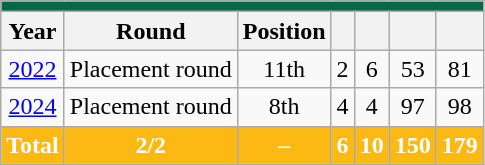<table class="wikitable" style="text-align: center;">
<tr>
<th style="background:#006A44;" colspan="7"><a href='#'></a></th>
</tr>
<tr>
<th>Year</th>
<th>Round</th>
<th>Position</th>
<th></th>
<th></th>
<th></th>
<th></th>
</tr>
<tr>
<td> <a href='#'>2022</a></td>
<td>Placement round</td>
<td>11th</td>
<td>2</td>
<td>6</td>
<td>53</td>
<td>81</td>
</tr>
<tr>
<td> <a href='#'>2024</a></td>
<td>Placement round</td>
<td>8th</td>
<td>4</td>
<td>4</td>
<td>97</td>
<td>98</td>
</tr>
<tr>
<th style="color:white; background:#FDB913;">Total</th>
<th style="color:white; background:#FDB913;">2/2</th>
<th style="color:white; background:#FDB913;">–</th>
<th style="color:white; background:#FDB913;">6</th>
<th style="color:white; background:#FDB913;">10</th>
<th style="color:white; background:#FDB913;">150</th>
<th style="color:white; background:#FDB913;">179</th>
</tr>
</table>
